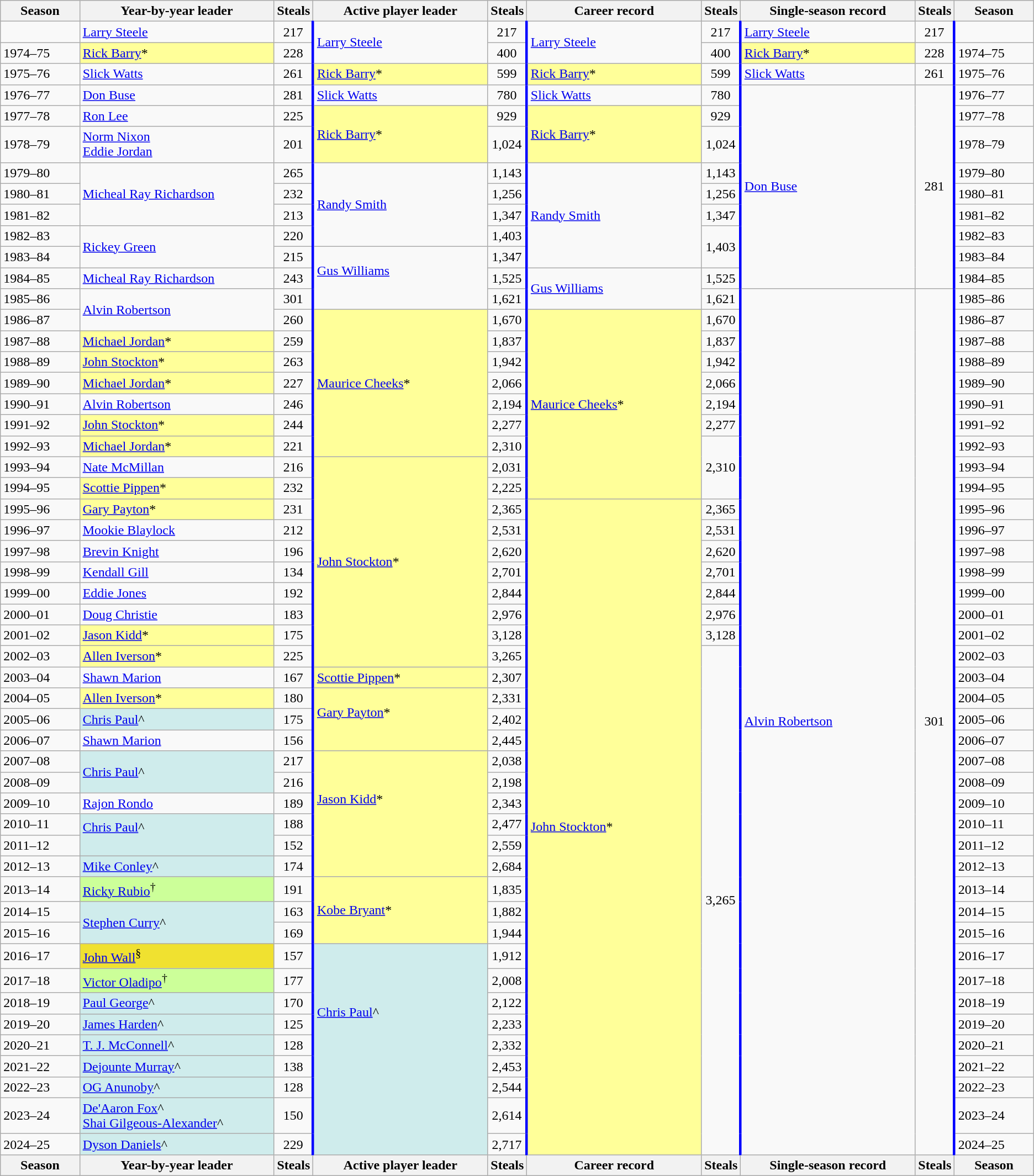<table class="wikitable" style="font-size: 100%;">
<tr>
<th width=8%>Season</th>
<th width=20%>Year-by-year leader</th>
<th>Steals</th>
<th width=18%>Active player leader</th>
<th>Steals</th>
<th width=18%>Career record</th>
<th>Steals</th>
<th width=18%>Single-season record</th>
<th>Steals</th>
<th width=8%>Season</th>
</tr>
<tr>
<td></td>
<td><a href='#'>Larry Steele</a></td>
<td align=center style="border-right: solid blue">217</td>
<td rowspan=2><a href='#'>Larry Steele</a></td>
<td align=center style="border-right: solid blue">217</td>
<td rowspan=2><a href='#'>Larry Steele</a></td>
<td align=center style="border-right: solid blue">217</td>
<td><a href='#'>Larry Steele</a></td>
<td align=center style="border-right: solid blue">217</td>
<td></td>
</tr>
<tr>
<td>1974–75</td>
<td bgcolor="#FFFF99"><a href='#'>Rick Barry</a>*</td>
<td align=center style="border-right: solid blue">228</td>
<td align=center style="border-right: solid blue">400</td>
<td align=center style="border-right: solid blue">400</td>
<td bgcolor="#FFFF99"><a href='#'>Rick Barry</a>*</td>
<td align=center style="border-right: solid blue">228</td>
<td>1974–75</td>
</tr>
<tr>
<td>1975–76</td>
<td><a href='#'>Slick Watts</a></td>
<td align=center style="border-right: solid blue">261</td>
<td bgcolor="#FFFF99"><a href='#'>Rick Barry</a>*</td>
<td align=center style="border-right: solid blue">599</td>
<td bgcolor="#FFFF99"><a href='#'>Rick Barry</a>*</td>
<td align=center style="border-right: solid blue">599</td>
<td><a href='#'>Slick Watts</a></td>
<td align=center style="border-right: solid blue">261</td>
<td>1975–76</td>
</tr>
<tr>
<td>1976–77</td>
<td><a href='#'>Don Buse</a></td>
<td align=center style="border-right: solid blue">281</td>
<td><a href='#'>Slick Watts</a></td>
<td align=center style="border-right: solid blue">780</td>
<td><a href='#'>Slick Watts</a></td>
<td align=center style="border-right: solid blue">780</td>
<td rowspan=9><a href='#'>Don Buse</a></td>
<td align=center style="border-right: solid blue" rowspan=9>281</td>
<td>1976–77</td>
</tr>
<tr>
<td>1977–78</td>
<td><a href='#'>Ron Lee</a></td>
<td align=center style="border-right: solid blue">225</td>
<td bgcolor="#FFFF99" rowspan=2><a href='#'>Rick Barry</a>*</td>
<td align=center style="border-right: solid blue">929</td>
<td bgcolor="#FFFF99" rowspan=2><a href='#'>Rick Barry</a>*</td>
<td align=center style="border-right: solid blue">929</td>
<td>1977–78</td>
</tr>
<tr>
<td>1978–79</td>
<td><a href='#'>Norm Nixon</a><br><a href='#'>Eddie Jordan</a></td>
<td align=center style="border-right: solid blue">201</td>
<td align=center style="border-right: solid blue">1,024</td>
<td align=center style="border-right: solid blue">1,024</td>
<td>1978–79</td>
</tr>
<tr>
<td>1979–80</td>
<td rowspan=3><a href='#'>Micheal Ray Richardson</a></td>
<td align=center style="border-right: solid blue">265</td>
<td rowspan=4><a href='#'>Randy Smith</a><br></td>
<td align=center style="border-right: solid blue">1,143</td>
<td rowspan=5><a href='#'>Randy Smith</a><br></td>
<td align=center style="border-right: solid blue">1,143</td>
<td>1979–80</td>
</tr>
<tr>
<td>1980–81</td>
<td align=center style="border-right: solid blue">232</td>
<td align=center style="border-right: solid blue">1,256</td>
<td align=center style="border-right: solid blue">1,256</td>
<td>1980–81</td>
</tr>
<tr>
<td>1981–82</td>
<td align=center style="border-right: solid blue">213</td>
<td align=center style="border-right: solid blue">1,347</td>
<td align=center style="border-right: solid blue">1,347</td>
<td>1981–82</td>
</tr>
<tr>
<td>1982–83</td>
<td rowspan=2><a href='#'>Rickey Green</a></td>
<td align=center style="border-right: solid blue">220</td>
<td align=center style="border-right: solid blue">1,403</td>
<td align=center style="border-right: solid blue" rowspan=2>1,403</td>
<td>1982–83</td>
</tr>
<tr>
<td>1983–84</td>
<td align=center style="border-right: solid blue">215</td>
<td rowspan=3><a href='#'>Gus Williams</a><br><br></td>
<td align=center style="border-right: solid blue">1,347</td>
<td>1983–84</td>
</tr>
<tr>
<td>1984–85</td>
<td><a href='#'>Micheal Ray Richardson</a></td>
<td align=center style="border-right: solid blue">243</td>
<td align=center style="border-right: solid blue">1,525</td>
<td rowspan=2><a href='#'>Gus Williams</a></td>
<td align=center style="border-right: solid blue">1,525</td>
<td>1984–85</td>
</tr>
<tr>
<td>1985–86</td>
<td rowspan=2><a href='#'>Alvin Robertson</a></td>
<td align=center style="border-right: solid blue">301</td>
<td align=center style="border-right: solid blue">1,621</td>
<td align=center style="border-right: solid blue">1,621</td>
<td rowspan=40><a href='#'>Alvin Robertson</a></td>
<td align=center style="border-right: solid blue" rowspan=40>301</td>
<td>1985–86</td>
</tr>
<tr>
<td>1986–87</td>
<td align=center style="border-right: solid blue">260</td>
<td rowspan=7 bgcolor="#FFFF99"><a href='#'>Maurice Cheeks</a>*<br></td>
<td align=center style="border-right: solid blue">1,670</td>
<td rowspan=9 bgcolor="#FFFF99"><a href='#'>Maurice Cheeks</a>*<br></td>
<td align=center style="border-right: solid blue">1,670</td>
<td>1986–87</td>
</tr>
<tr>
<td>1987–88</td>
<td bgcolor="#FFFF99"><a href='#'>Michael Jordan</a>*</td>
<td align=center style="border-right: solid blue">259</td>
<td align=center style="border-right: solid blue">1,837</td>
<td align=center style="border-right: solid blue">1,837</td>
<td>1987–88</td>
</tr>
<tr>
<td>1988–89</td>
<td bgcolor="#FFFF99"><a href='#'>John Stockton</a>*</td>
<td align=center style="border-right: solid blue">263</td>
<td align=center style="border-right: solid blue">1,942</td>
<td align=center style="border-right: solid blue">1,942</td>
<td>1988–89</td>
</tr>
<tr>
<td>1989–90</td>
<td bgcolor="#FFFF99"><a href='#'>Michael Jordan</a>*</td>
<td align=center style="border-right: solid blue">227</td>
<td align=center style="border-right: solid blue">2,066</td>
<td align=center style="border-right: solid blue">2,066</td>
<td>1989–90</td>
</tr>
<tr>
<td>1990–91</td>
<td><a href='#'>Alvin Robertson</a></td>
<td align=center style="border-right: solid blue">246</td>
<td align=center style="border-right: solid blue">2,194</td>
<td align=center style="border-right: solid blue">2,194</td>
<td>1990–91</td>
</tr>
<tr>
<td>1991–92</td>
<td bgcolor="#FFFF99"><a href='#'>John Stockton</a>*</td>
<td align=center style="border-right: solid blue">244</td>
<td align=center style="border-right: solid blue">2,277</td>
<td align=center style="border-right: solid blue">2,277</td>
<td>1991–92</td>
</tr>
<tr>
<td>1992–93</td>
<td bgcolor="#FFFF99"><a href='#'>Michael Jordan</a>*</td>
<td align=center style="border-right: solid blue">221</td>
<td align=center style="border-right: solid blue">2,310</td>
<td align=center style="border-right: solid blue" rowspan=3>2,310</td>
<td>1992–93</td>
</tr>
<tr>
<td>1993–94</td>
<td><a href='#'>Nate McMillan</a></td>
<td align=center style="border-right: solid blue">216</td>
<td rowspan=10 bgcolor="#FFFF99"><a href='#'>John Stockton</a>*</td>
<td align=center style="border-right: solid blue">2,031</td>
<td>1993–94</td>
</tr>
<tr>
<td>1994–95</td>
<td bgcolor="#FFFF99"><a href='#'>Scottie Pippen</a>*</td>
<td align=center style="border-right: solid blue">232</td>
<td align=center style="border-right: solid blue">2,225</td>
<td>1994–95</td>
</tr>
<tr>
<td>1995–96</td>
<td bgcolor="#FFFF99"><a href='#'>Gary Payton</a>*</td>
<td align=center style="border-right: solid blue">231</td>
<td align=center style="border-right: solid blue">2,365</td>
<td rowspan=30 bgcolor="#FFFF99"><a href='#'>John Stockton</a>*</td>
<td align=center style="border-right: solid blue">2,365</td>
<td>1995–96</td>
</tr>
<tr>
<td>1996–97</td>
<td><a href='#'>Mookie Blaylock</a></td>
<td align=center style="border-right: solid blue">212</td>
<td align=center style="border-right: solid blue">2,531</td>
<td align=center style="border-right: solid blue">2,531</td>
<td>1996–97</td>
</tr>
<tr>
<td>1997–98</td>
<td><a href='#'>Brevin Knight</a></td>
<td align=center style="border-right: solid blue">196</td>
<td align=center style="border-right: solid blue">2,620</td>
<td align=center style="border-right: solid blue">2,620</td>
<td>1997–98</td>
</tr>
<tr>
<td>1998–99</td>
<td><a href='#'>Kendall Gill</a></td>
<td align=center style="border-right: solid blue">134</td>
<td align=center style="border-right: solid blue">2,701</td>
<td align=center style="border-right: solid blue">2,701</td>
<td>1998–99</td>
</tr>
<tr>
<td>1999–00</td>
<td><a href='#'>Eddie Jones</a></td>
<td align=center style="border-right: solid blue">192</td>
<td align=center style="border-right: solid blue">2,844</td>
<td align=center style="border-right: solid blue">2,844</td>
<td>1999–00</td>
</tr>
<tr>
<td>2000–01</td>
<td><a href='#'>Doug Christie</a></td>
<td align=center style="border-right: solid blue">183</td>
<td align=center style="border-right: solid blue">2,976</td>
<td align=center style="border-right: solid blue">2,976</td>
<td>2000–01</td>
</tr>
<tr>
<td>2001–02</td>
<td bgcolor="#FFFF99"><a href='#'>Jason Kidd</a>*</td>
<td align=center style="border-right: solid blue">175</td>
<td align=center style="border-right: solid blue">3,128</td>
<td align=center style="border-right: solid blue">3,128</td>
<td>2001–02</td>
</tr>
<tr>
<td>2002–03</td>
<td bgcolor="#FFFF99"><a href='#'>Allen Iverson</a>*</td>
<td align=center style="border-right: solid blue">225</td>
<td align=center style="border-right: solid blue">3,265</td>
<td rowspan=23 align=center style="border-right: solid blue">3,265</td>
<td>2002–03</td>
</tr>
<tr>
<td>2003–04</td>
<td><a href='#'>Shawn Marion</a></td>
<td align=center style="border-right: solid blue">167</td>
<td bgcolor="#FFFF99"><a href='#'>Scottie Pippen</a>*</td>
<td align=center style="border-right: solid blue">2,307</td>
<td>2003–04</td>
</tr>
<tr>
<td>2004–05</td>
<td bgcolor="#FFFF99"><a href='#'>Allen Iverson</a>*</td>
<td align=center style="border-right: solid blue">180</td>
<td rowspan=3 bgcolor="#FFFF99"><a href='#'>Gary Payton</a>*<br><br></td>
<td align=center style="border-right: solid blue">2,331</td>
<td>2004–05</td>
</tr>
<tr>
<td>2005–06</td>
<td bgcolor="#CFECEC"><a href='#'>Chris Paul</a>^</td>
<td align=center style="border-right: solid blue">175</td>
<td align=center style="border-right: solid blue">2,402</td>
<td>2005–06</td>
</tr>
<tr>
<td>2006–07</td>
<td><a href='#'>Shawn Marion</a></td>
<td align=center style="border-right: solid blue">156</td>
<td align=center style="border-right: solid blue">2,445</td>
<td>2006–07</td>
</tr>
<tr>
<td>2007–08</td>
<td rowspan=2 bgcolor="#CFECEC"><a href='#'>Chris Paul</a>^</td>
<td align=center style="border-right: solid blue">217</td>
<td rowspan=6 bgcolor="#FFFF99"><a href='#'>Jason Kidd</a>*<br><br><br></td>
<td align=center style="border-right: solid blue">2,038</td>
<td>2007–08</td>
</tr>
<tr>
<td>2008–09</td>
<td align=center style="border-right: solid blue">216</td>
<td align=center style="border-right: solid blue">2,198</td>
<td>2008–09</td>
</tr>
<tr>
<td>2009–10</td>
<td><a href='#'>Rajon Rondo</a></td>
<td align=center style="border-right: solid blue">189</td>
<td align=center style="border-right: solid blue">2,343</td>
<td>2009–10</td>
</tr>
<tr>
<td>2010–11</td>
<td rowspan=2 bgcolor="#CFECEC"><a href='#'>Chris Paul</a>^<br><br></td>
<td align=center style="border-right: solid blue">188</td>
<td align=center style="border-right: solid blue">2,477</td>
<td>2010–11</td>
</tr>
<tr>
<td>2011–12</td>
<td align=center style="border-right: solid blue">152</td>
<td align=center style="border-right: solid blue">2,559</td>
<td>2011–12</td>
</tr>
<tr>
<td>2012–13</td>
<td bgcolor="#CFECEC"><a href='#'>Mike Conley</a>^</td>
<td align=center style="border-right: solid blue">174</td>
<td align=center style="border-right: solid blue">2,684</td>
<td>2012–13</td>
</tr>
<tr>
<td>2013–14</td>
<td bgcolor="#CCFF99"><a href='#'>Ricky Rubio</a><sup>†</sup></td>
<td align=center style="border-right: solid blue">191</td>
<td rowspan=3 bgcolor="#FFFF99"><a href='#'>Kobe Bryant</a>*</td>
<td align=center style="border-right: solid blue">1,835</td>
<td>2013–14</td>
</tr>
<tr>
<td>2014–15</td>
<td rowspan=2 bgcolor="#CFECEC"><a href='#'>Stephen Curry</a>^</td>
<td align=center style="border-right: solid blue">163</td>
<td align=center style="border-right: solid blue">1,882</td>
<td>2014–15</td>
</tr>
<tr>
<td>2015–16</td>
<td align=center style="border-right: solid blue">169</td>
<td align=center style="border-right: solid blue">1,944</td>
<td>2015–16</td>
</tr>
<tr>
<td>2016–17</td>
<td bgcolor="#F0E130"><a href='#'>John Wall</a><sup>§</sup></td>
<td align=center style="border-right: solid blue">157</td>
<td bgcolor="#CFECEC" rowspan=9><a href='#'>Chris Paul</a>^<br><br><br><br><br><br></td>
<td align=center style="border-right: solid blue">1,912</td>
<td>2016–17</td>
</tr>
<tr>
<td>2017–18</td>
<td bgcolor="#CCFF99"><a href='#'>Victor Oladipo</a><sup>†</sup></td>
<td align=center style="border-right: solid blue">177</td>
<td align=center style="border-right: solid blue">2,008</td>
<td>2017–18</td>
</tr>
<tr>
<td>2018–19</td>
<td bgcolor="#CFECEC"><a href='#'>Paul George</a>^</td>
<td align=center style="border-right: solid blue">170</td>
<td align=center style="border-right: solid blue">2,122</td>
<td>2018–19</td>
</tr>
<tr>
<td>2019–20</td>
<td bgcolor="#CFECEC"><a href='#'>James Harden</a>^</td>
<td align=center style="border-right: solid blue">125</td>
<td align=center style="border-right: solid blue">2,233</td>
<td>2019–20</td>
</tr>
<tr>
<td>2020–21</td>
<td bgcolor="#CFECEC"><a href='#'>T. J. McConnell</a>^</td>
<td align=center style="border-right: solid blue">128</td>
<td align=center style="border-right: solid blue">2,332</td>
<td>2020–21</td>
</tr>
<tr>
<td>2021–22</td>
<td bgcolor="#CFECEC"><a href='#'>Dejounte Murray</a>^</td>
<td align=center style="border-right: solid blue">138</td>
<td align=center style="border-right: solid blue">2,453</td>
<td>2021–22</td>
</tr>
<tr>
<td>2022–23</td>
<td bgcolor="#CFECEC"><a href='#'>OG Anunoby</a>^</td>
<td align=center style="border-right: solid blue">128</td>
<td align=center style="border-right: solid blue">2,544</td>
<td>2022–23</td>
</tr>
<tr>
<td>2023–24</td>
<td bgcolor="#CFECEC"><a href='#'>De'Aaron Fox</a>^<br><a href='#'>Shai Gilgeous-Alexander</a>^</td>
<td align=center style="border-right: solid blue">150</td>
<td align=center style="border-right: solid blue">2,614</td>
<td>2023–24</td>
</tr>
<tr>
<td>2024–25</td>
<td bgcolor="#CFECEC"><a href='#'>Dyson Daniels</a>^</td>
<td align=center style="border-right: solid blue">229</td>
<td align=center style="border-right: solid blue">2,717</td>
<td>2024–25</td>
</tr>
<tr>
<th>Season</th>
<th>Year-by-year leader</th>
<th>Steals</th>
<th>Active player leader</th>
<th>Steals</th>
<th>Career record</th>
<th>Steals</th>
<th>Single-season record</th>
<th>Steals</th>
<th>Season</th>
</tr>
</table>
